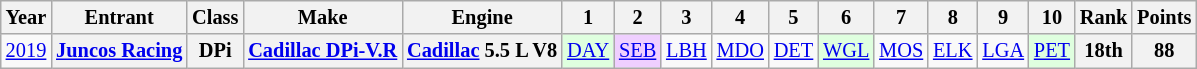<table class="wikitable" style="text-align:center; font-size:85%">
<tr>
<th>Year</th>
<th>Entrant</th>
<th>Class</th>
<th>Make</th>
<th>Engine</th>
<th>1</th>
<th>2</th>
<th>3</th>
<th>4</th>
<th>5</th>
<th>6</th>
<th>7</th>
<th>8</th>
<th>9</th>
<th>10</th>
<th>Rank</th>
<th>Points</th>
</tr>
<tr>
<td><a href='#'>2019</a></td>
<th nowrap><a href='#'>Juncos Racing</a></th>
<th>DPi</th>
<th nowrap><a href='#'>Cadillac DPi-V.R</a></th>
<th nowrap><a href='#'>Cadillac</a> 5.5 L V8</th>
<td style="background:#DFFFDF;"><a href='#'>DAY</a><br></td>
<td style="background:#EFCFFF;"><a href='#'>SEB</a><br></td>
<td><a href='#'>LBH</a></td>
<td><a href='#'>MDO</a></td>
<td><a href='#'>DET</a></td>
<td style="background:#DFFFDF;"><a href='#'>WGL</a><br></td>
<td><a href='#'>MOS</a></td>
<td><a href='#'>ELK</a></td>
<td><a href='#'>LGA</a></td>
<td style="background:#DFFFDF;"><a href='#'>PET</a><br></td>
<th>18th</th>
<th>88</th>
</tr>
</table>
